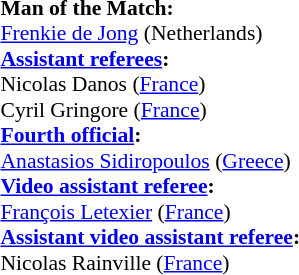<table style="width:100%; font-size:90%;">
<tr>
<td><br><strong>Man of the Match:</strong>
<br><a href='#'>Frenkie de Jong</a> (Netherlands)<br><strong><a href='#'>Assistant referees</a>:</strong>
<br>Nicolas Danos (<a href='#'>France</a>)
<br>Cyril Gringore (<a href='#'>France</a>)
<br><strong><a href='#'>Fourth official</a>:</strong>
<br><a href='#'>Anastasios Sidiropoulos</a> (<a href='#'>Greece</a>)
<br><strong><a href='#'>Video assistant referee</a>:</strong>
<br><a href='#'>François Letexier</a> (<a href='#'>France</a>)
<br><strong><a href='#'>Assistant video assistant referee</a>:</strong>
<br>Nicolas Rainville (<a href='#'>France</a>)</td>
</tr>
</table>
